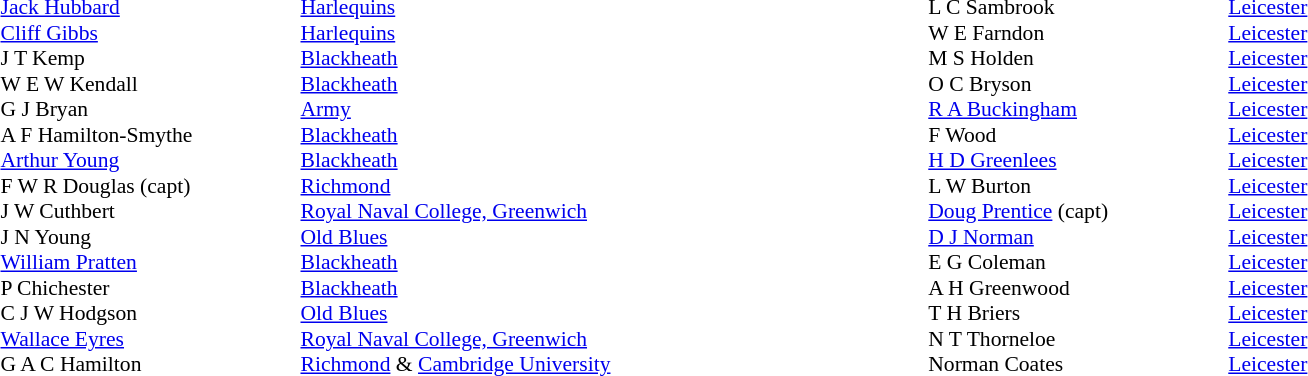<table width="80%">
<tr>
<td valign="top" width="50%"><br><table style="font-size: 90%" cellspacing="0" cellpadding="0">
<tr>
<th width="20"></th>
<th width="200"></th>
</tr>
<tr>
<td></td>
<td><a href='#'>Jack Hubbard</a></td>
<td><a href='#'>Harlequins</a></td>
</tr>
<tr>
<td></td>
<td><a href='#'>Cliff Gibbs</a></td>
<td><a href='#'>Harlequins</a></td>
</tr>
<tr>
<td></td>
<td>J T Kemp</td>
<td><a href='#'>Blackheath</a></td>
</tr>
<tr>
<td></td>
<td>W E W Kendall</td>
<td><a href='#'>Blackheath</a></td>
</tr>
<tr>
<td></td>
<td>G J Bryan</td>
<td><a href='#'>Army</a></td>
</tr>
<tr>
<td></td>
<td>A F Hamilton-Smythe</td>
<td><a href='#'>Blackheath</a></td>
</tr>
<tr>
<td></td>
<td><a href='#'>Arthur Young</a></td>
<td><a href='#'>Blackheath</a></td>
</tr>
<tr>
<td></td>
<td>F W R Douglas (capt)</td>
<td><a href='#'>Richmond</a></td>
</tr>
<tr>
<td></td>
<td>J W Cuthbert</td>
<td><a href='#'>Royal Naval College, Greenwich</a></td>
</tr>
<tr>
<td></td>
<td>J N Young</td>
<td><a href='#'>Old Blues</a></td>
</tr>
<tr>
<td></td>
<td><a href='#'>William Pratten</a></td>
<td><a href='#'>Blackheath</a></td>
</tr>
<tr>
<td></td>
<td>P Chichester</td>
<td><a href='#'>Blackheath</a></td>
</tr>
<tr>
<td></td>
<td>C J W Hodgson</td>
<td><a href='#'>Old Blues</a></td>
</tr>
<tr>
<td></td>
<td><a href='#'>Wallace Eyres</a></td>
<td><a href='#'>Royal Naval College, Greenwich</a></td>
</tr>
<tr>
<td></td>
<td>G A C Hamilton</td>
<td><a href='#'>Richmond</a> & <a href='#'>Cambridge University</a></td>
</tr>
<tr>
</tr>
</table>
</td>
<td valign="top" width="50%"><br><table style="font-size: 90%" cellspacing="0" cellpadding="0" align="center">
<tr>
<th width="20"></th>
<th width="200"></th>
</tr>
<tr>
<td></td>
<td>L C Sambrook</td>
<td><a href='#'>Leicester</a></td>
</tr>
<tr>
<td></td>
<td>W E Farndon</td>
<td><a href='#'>Leicester</a></td>
</tr>
<tr>
<td></td>
<td>M S Holden</td>
<td><a href='#'>Leicester</a></td>
</tr>
<tr>
<td></td>
<td>O C Bryson</td>
<td><a href='#'>Leicester</a></td>
</tr>
<tr>
<td></td>
<td><a href='#'>R A Buckingham</a></td>
<td><a href='#'>Leicester</a></td>
</tr>
<tr>
<td></td>
<td>F Wood</td>
<td><a href='#'>Leicester</a></td>
</tr>
<tr>
<td></td>
<td><a href='#'>H D Greenlees</a></td>
<td><a href='#'>Leicester</a></td>
</tr>
<tr>
<td></td>
<td>L W Burton</td>
<td><a href='#'>Leicester</a></td>
</tr>
<tr>
<td></td>
<td><a href='#'>Doug Prentice</a> (capt)</td>
<td><a href='#'>Leicester</a></td>
</tr>
<tr>
<td></td>
<td><a href='#'>D J Norman</a></td>
<td><a href='#'>Leicester</a></td>
</tr>
<tr>
<td></td>
<td>E G Coleman</td>
<td><a href='#'>Leicester</a></td>
</tr>
<tr>
<td></td>
<td>A H Greenwood</td>
<td><a href='#'>Leicester</a></td>
</tr>
<tr>
<td></td>
<td>T H Briers</td>
<td><a href='#'>Leicester</a></td>
</tr>
<tr>
<td></td>
<td>N T Thorneloe</td>
<td><a href='#'>Leicester</a></td>
</tr>
<tr>
<td></td>
<td>Norman Coates</td>
<td><a href='#'>Leicester</a></td>
</tr>
<tr>
</tr>
</table>
</td>
</tr>
</table>
